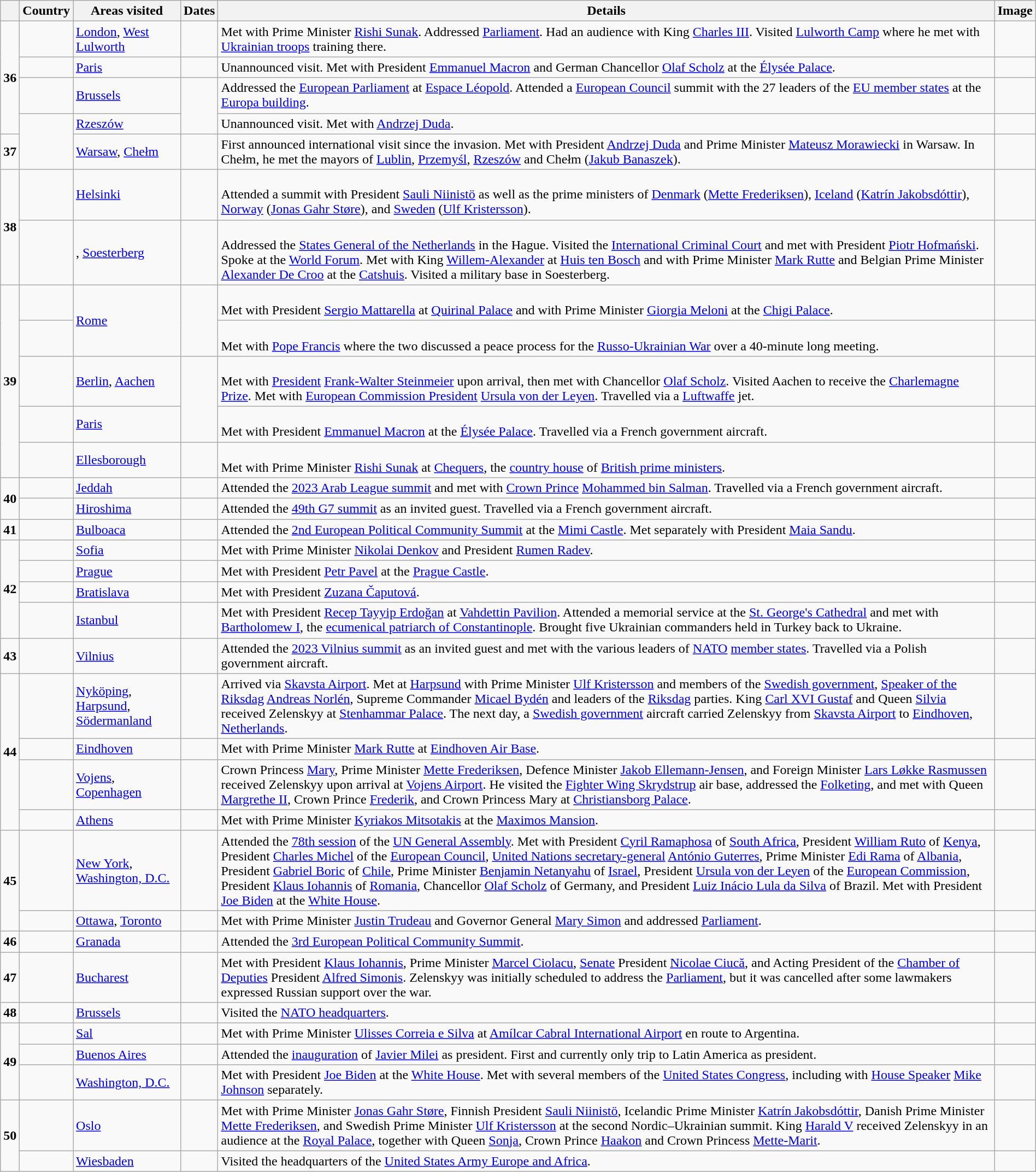<table class="wikitable sortable" style="margin: 1em auto 1em auto">
<tr>
<th></th>
<th>Country</th>
<th>Areas visited</th>
<th>Dates</th>
<th>Details</th>
<th class="unsortable">Image</th>
</tr>
<tr>
<td rowspan="4"><strong>36</strong></td>
<td></td>
<td><a href='#'>London</a>, <a href='#'>West Lulworth</a></td>
<td></td>
<td> Met with Prime Minister <a href='#'>Rishi Sunak</a>. Addressed <a href='#'>Parliament</a>. Had an audience with King <a href='#'>Charles III</a>. Visited <a href='#'>Lulworth Camp</a> where he met with <a href='#'>Ukrainian troops</a> training there.</td>
<td></td>
</tr>
<tr>
<td></td>
<td><a href='#'>Paris</a></td>
<td></td>
<td>Unannounced visit. Met with President <a href='#'>Emmanuel Macron</a> and German Chancellor <a href='#'>Olaf Scholz</a> at the <a href='#'>Élysée Palace</a>.</td>
<td></td>
</tr>
<tr>
<td></td>
<td><a href='#'>Brussels</a></td>
<td rowspan="2"></td>
<td>Addressed the <a href='#'>European Parliament</a> at <a href='#'>Espace Léopold</a>. Attended a <a href='#'>European Council</a> summit with the 27 leaders of the <a href='#'>EU member states</a> at the <a href='#'>Europa building</a>.</td>
<td></td>
</tr>
<tr>
<td rowspan="2"></td>
<td><a href='#'>Rzeszów</a></td>
<td>Unannounced visit. Met with <a href='#'>Andrzej Duda</a>.</td>
<td></td>
</tr>
<tr>
<td><strong>37</strong></td>
<td><a href='#'>Warsaw</a>, <a href='#'>Chełm</a></td>
<td></td>
<td>First announced international visit since the invasion. Met with President <a href='#'>Andrzej Duda</a> and Prime Minister <a href='#'>Mateusz Morawiecki</a> in Warsaw. In Chełm, he met the mayors of <a href='#'>Lublin</a>, <a href='#'>Przemyśl</a>, <a href='#'>Rzeszów</a> and Chełm (<a href='#'>Jakub Banaszek</a>).</td>
<td></td>
</tr>
<tr>
<td rowspan="2"><strong>38</strong></td>
<td></td>
<td><a href='#'>Helsinki</a></td>
<td></td>
<td><br>Attended a summit with President <a href='#'>Sauli Niinistö</a> as well as the prime ministers of <a href='#'>Denmark</a> (<a href='#'>Mette Frederiksen</a>), <a href='#'>Iceland</a> (<a href='#'>Katrín Jakobsdóttir</a>), <a href='#'>Norway</a> (<a href='#'>Jonas Gahr Støre</a>), and <a href='#'>Sweden</a> (<a href='#'>Ulf Kristersson</a>).</td>
<td></td>
</tr>
<tr>
<td></td>
<td>, <a href='#'>Soesterberg</a></td>
<td></td>
<td><br>Addressed the <a href='#'>States General of the Netherlands</a> in the Hague. Visited the <a href='#'>International Criminal Court</a> and met with President <a href='#'>Piotr Hofmański</a>. Spoke at the <a href='#'>World Forum</a>. Met with King <a href='#'>Willem-Alexander</a> at <a href='#'>Huis ten Bosch</a> and with Prime Minister <a href='#'>Mark Rutte</a> and Belgian Prime Minister <a href='#'>Alexander De Croo</a> at the <a href='#'>Catshuis</a>. Visited a military base in Soesterberg.</td>
<td></td>
</tr>
<tr>
<td rowspan="5"><strong>39</strong></td>
<td></td>
<td rowspan="2"><a href='#'>Rome</a></td>
<td rowspan=2></td>
<td><br>Met with President <a href='#'>Sergio Mattarella</a> at <a href='#'>Quirinal Palace</a> and with Prime Minister <a href='#'>Giorgia Meloni</a> at the <a href='#'>Chigi Palace</a>.</td>
<td></td>
</tr>
<tr>
<td></td>
<td><br>Met with <a href='#'>Pope Francis</a> where the two discussed a peace process for the <a href='#'>Russo-Ukrainian War</a> over a 40-minute long meeting.</td>
<td></td>
</tr>
<tr>
<td></td>
<td><a href='#'>Berlin</a>, <a href='#'>Aachen</a></td>
<td rowspan="2"></td>
<td><br>Met with <a href='#'>President</a> <a href='#'>Frank-Walter Steinmeier</a> upon arrival, then met with Chancellor <a href='#'>Olaf Scholz</a>. Visited Aachen to receive the <a href='#'>Charlemagne Prize</a>. Met with <a href='#'>European Commission President</a> <a href='#'>Ursula von der Leyen</a>. Travelled via a <a href='#'>Luftwaffe</a> jet.</td>
<td></td>
</tr>
<tr>
<td></td>
<td><a href='#'>Paris</a></td>
<td><br>Met with President <a href='#'>Emmanuel Macron</a> at the <a href='#'>Élysée Palace</a>. Travelled via a French government aircraft.</td>
<td></td>
</tr>
<tr>
<td></td>
<td><a href='#'>Ellesborough</a></td>
<td></td>
<td><br>Met with Prime Minister <a href='#'>Rishi Sunak</a> at <a href='#'>Chequers</a>, the <a href='#'>country house</a> of <a href='#'>British prime ministers</a>.</td>
<td></td>
</tr>
<tr>
<td rowspan="2"><strong>40</strong></td>
<td></td>
<td><a href='#'>Jeddah</a></td>
<td></td>
<td>Attended the <a href='#'>2023 Arab League summit</a> and met with <a href='#'>Crown Prince</a> <a href='#'>Mohammed bin Salman</a>. Travelled via a French government aircraft.</td>
<td></td>
</tr>
<tr>
<td></td>
<td><a href='#'>Hiroshima</a></td>
<td></td>
<td>Attended the <a href='#'>49th G7 summit</a> as an invited guest. Travelled via a French government aircraft.</td>
<td></td>
</tr>
<tr>
<td><strong>41</strong></td>
<td></td>
<td><a href='#'>Bulboaca</a></td>
<td></td>
<td>Attended the <a href='#'>2nd European Political Community Summit</a> at the <a href='#'>Mimi Castle</a>. Met separately with President <a href='#'>Maia Sandu</a>.</td>
<td></td>
</tr>
<tr>
<td rowspan="4"><strong>42</strong></td>
<td></td>
<td><a href='#'>Sofia</a></td>
<td></td>
<td>Met with Prime Minister <a href='#'>Nikolai Denkov</a> and President <a href='#'>Rumen Radev</a>.</td>
<td></td>
</tr>
<tr>
<td></td>
<td><a href='#'>Prague</a></td>
<td></td>
<td>Met with President <a href='#'>Petr Pavel</a> at the <a href='#'>Prague Castle</a>.</td>
<td></td>
</tr>
<tr>
<td></td>
<td><a href='#'>Bratislava</a></td>
<td></td>
<td>Met with President <a href='#'>Zuzana Čaputová</a>.</td>
<td></td>
</tr>
<tr>
<td></td>
<td><a href='#'>Istanbul</a></td>
<td></td>
<td>Met with President <a href='#'>Recep Tayyip Erdoğan</a> at <a href='#'>Vahdettin Pavilion</a>. Attended a memorial service at the <a href='#'>St. George's Cathedral</a> and met with <a href='#'>Bartholomew I</a>, the <a href='#'>ecumenical patriarch of Constantinople</a>. Brought five Ukrainian commanders held in Turkey back to Ukraine.</td>
<td></td>
</tr>
<tr>
<td><strong>43</strong></td>
<td></td>
<td><a href='#'>Vilnius</a></td>
<td></td>
<td>Attended the <a href='#'>2023 Vilnius summit</a> as an invited guest and met with the various leaders of <a href='#'>NATO</a> <a href='#'>member states</a>. Travelled via a Polish government aircraft.</td>
<td></td>
</tr>
<tr>
<td rowspan="4"><strong>44</strong></td>
<td></td>
<td><a href='#'>Nyköping</a>, <a href='#'>Harpsund</a>, <a href='#'>Södermanland</a></td>
<td></td>
<td>Arrived via <a href='#'>Skavsta Airport</a>. Met at <a href='#'>Harpsund</a> with Prime Minister <a href='#'>Ulf Kristersson</a> and members of the <a href='#'>Swedish government</a>, <a href='#'>Speaker of the Riksdag</a> <a href='#'>Andreas Norlén</a>, Supreme Commander <a href='#'>Micael Bydén</a> and leaders of the <a href='#'>Riksdag</a> parties. King <a href='#'>Carl XVI Gustaf</a> and Queen <a href='#'>Silvia</a> received Zelenskyy at <a href='#'>Stenhammar Palace</a>. The next day, a <a href='#'>Swedish government</a> aircraft carried Zelenskyy from <a href='#'>Skavsta Airport</a> to <a href='#'>Eindhoven</a>, <a href='#'>Netherlands</a>.</td>
<td></td>
</tr>
<tr>
<td></td>
<td><a href='#'>Eindhoven</a></td>
<td></td>
<td>Met with Prime Minister <a href='#'>Mark Rutte</a> at <a href='#'>Eindhoven Air Base</a>.</td>
<td></td>
</tr>
<tr>
<td></td>
<td><a href='#'>Vojens</a>, <a href='#'>Copenhagen</a></td>
<td></td>
<td>Crown Princess <a href='#'>Mary</a>, Prime Minister <a href='#'>Mette Frederiksen</a>, Defence Minister <a href='#'>Jakob Ellemann-Jensen</a>, and Foreign Minister <a href='#'>Lars Løkke Rasmussen</a> received Zelenskyy upon arrival at <a href='#'>Vojens Airport</a>. He visited the <a href='#'>Fighter Wing Skrydstrup</a> air base, addressed the <a href='#'>Folketing</a>, and met with Queen <a href='#'>Margrethe II</a>, Crown Prince <a href='#'>Frederik</a>, and Crown Princess Mary at <a href='#'>Christiansborg Palace</a>.</td>
<td></td>
</tr>
<tr>
<td></td>
<td><a href='#'>Athens</a></td>
<td></td>
<td>Met with Prime Minister <a href='#'>Kyriakos Mitsotakis</a> at the <a href='#'>Maximos Mansion</a>.</td>
<td></td>
</tr>
<tr>
<td rowspan="2"><strong>45</strong></td>
<td></td>
<td><a href='#'>New York</a>, <a href='#'>Washington, D.C.</a></td>
<td></td>
<td>Attended the <a href='#'>78th session</a> of the <a href='#'>UN General Assembly</a>. Met with President <a href='#'>Cyril Ramaphosa</a> of <a href='#'>South Africa</a>, President <a href='#'>William Ruto</a> of <a href='#'>Kenya</a>, President <a href='#'>Charles Michel</a> of the <a href='#'>European Council</a>, <a href='#'>United Nations secretary-general</a> <a href='#'>António Guterres</a>, Prime Minister <a href='#'>Edi Rama</a> of <a href='#'>Albania</a>, President <a href='#'>Gabriel Boric</a> of <a href='#'>Chile</a>, Prime Minister <a href='#'>Benjamin Netanyahu</a> of <a href='#'>Israel</a>, President <a href='#'>Ursula von der Leyen</a> of the <a href='#'>European Commission</a>, President <a href='#'>Klaus Iohannis</a> of <a href='#'>Romania</a>, Chancellor <a href='#'>Olaf Scholz</a> of Germany, and President <a href='#'>Luiz Inácio Lula da Silva</a> of Brazil. Met with President <a href='#'>Joe Biden</a> at the <a href='#'>White House</a>.</td>
<td></td>
</tr>
<tr>
<td></td>
<td><a href='#'>Ottawa</a>, <a href='#'>Toronto</a></td>
<td></td>
<td>Met with Prime Minister <a href='#'>Justin Trudeau</a> and Governor General <a href='#'>Mary Simon</a> and addressed <a href='#'>Parliament</a>.</td>
<td></td>
</tr>
<tr>
<td><strong>46</strong></td>
<td></td>
<td><a href='#'>Granada</a></td>
<td></td>
<td>Attended the <a href='#'>3rd European Political Community Summit</a>.</td>
<td></td>
</tr>
<tr>
<td><strong>47</strong></td>
<td></td>
<td><a href='#'>Bucharest</a></td>
<td></td>
<td>Met with President <a href='#'>Klaus Iohannis</a>, Prime Minister <a href='#'>Marcel Ciolacu</a>, <a href='#'>Senate</a> President <a href='#'>Nicolae Ciucă</a>, and Acting President of the <a href='#'>Chamber of Deputies</a> President <a href='#'>Alfred Simonis</a>. Zelenskyy was initially scheduled to address the <a href='#'>Parliament</a>, but it was cancelled after some lawmakers expressed Russian support over the war.</td>
<td></td>
</tr>
<tr>
<td><strong>48</strong></td>
<td></td>
<td><a href='#'>Brussels</a></td>
<td></td>
<td>Visited the <a href='#'>NATO headquarters</a>.</td>
<td></td>
</tr>
<tr>
<td rowspan="3"><strong>49</strong></td>
<td></td>
<td><a href='#'>Sal</a></td>
<td></td>
<td>Met with Prime Minister <a href='#'>Ulisses Correia e Silva</a> at <a href='#'>Amílcar Cabral International Airport</a> en route to Argentina.</td>
<td></td>
</tr>
<tr>
<td></td>
<td><a href='#'>Buenos Aires</a></td>
<td></td>
<td>Attended the <a href='#'>inauguration</a> of <a href='#'>Javier Milei</a> as president. First and currently only trip to Latin America as president.</td>
<td></td>
</tr>
<tr>
<td></td>
<td><a href='#'>Washington, D.C.</a></td>
<td></td>
<td>Met with President <a href='#'>Joe Biden</a> at the <a href='#'>White House</a>. Met with several members of the <a href='#'>United States Congress</a>, including with <a href='#'>House Speaker</a> <a href='#'>Mike Johnson</a> separately.</td>
<td></td>
</tr>
<tr>
<td rowspan="2"><strong>50</strong></td>
<td></td>
<td><a href='#'>Oslo</a></td>
<td></td>
<td>Met with Prime Minister <a href='#'>Jonas Gahr Støre</a>, Finnish President <a href='#'>Sauli Niinistö</a>, Icelandic Prime Minister <a href='#'>Katrín Jakobsdóttir</a>, Danish Prime Minister <a href='#'>Mette Frederiksen</a>, and Swedish Prime Minister <a href='#'>Ulf Kristersson</a> at the second Nordic–Ukrainian summit. King <a href='#'>Harald V</a> received Zelenskyy in an audience at the <a href='#'>Royal Palace</a>, together with Queen <a href='#'>Sonja</a>, Crown Prince <a href='#'>Haakon</a> and Crown Princess <a href='#'>Mette-Marit</a>.</td>
<td></td>
</tr>
<tr>
<td></td>
<td><a href='#'>Wiesbaden</a></td>
<td></td>
<td>Visited the headquarters of the <a href='#'>United States Army Europe and Africa</a>.</td>
<td></td>
</tr>
</table>
